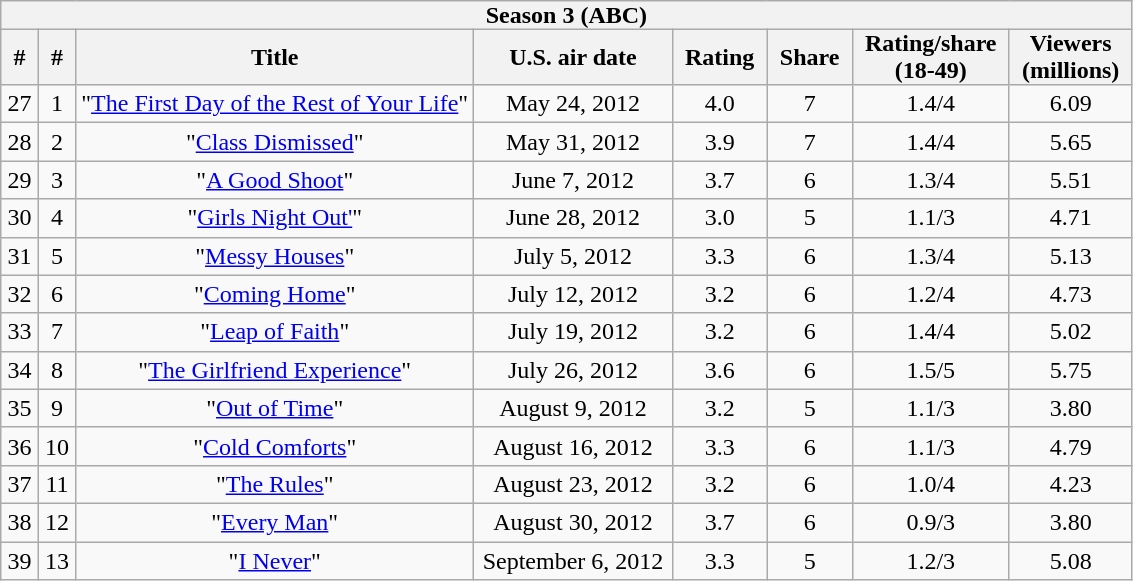<table class="wikitable" style="text-align:center">
<tr>
<th style="padding:0 8px;" colspan="8">Season 3 (ABC)</th>
</tr>
<tr>
<th style="padding:0 8px;">#</th>
<th style="padding:0 8px;">#</th>
<th style="padding:0 8px;">Title</th>
<th style="width:125px;">U.S. air date</th>
<th style="padding:0 8px;">Rating</th>
<th style="padding:0 8px;">Share</th>
<th style="padding:0 8px;">Rating/share<br>(18-49)</th>
<th style="padding:0 8px;">Viewers<br>(millions)</th>
</tr>
<tr>
<td>27</td>
<td>1</td>
<td>"<a href='#'>The First Day of the Rest of Your Life</a>"</td>
<td>May 24, 2012</td>
<td>4.0</td>
<td>7</td>
<td>1.4/4</td>
<td>6.09</td>
</tr>
<tr>
<td>28</td>
<td>2</td>
<td>"<a href='#'>Class Dismissed</a>"</td>
<td>May 31, 2012</td>
<td>3.9</td>
<td>7</td>
<td>1.4/4</td>
<td>5.65</td>
</tr>
<tr>
<td>29</td>
<td>3</td>
<td>"<a href='#'>A Good Shoot</a>"</td>
<td>June 7, 2012</td>
<td>3.7</td>
<td>6</td>
<td>1.3/4</td>
<td>5.51</td>
</tr>
<tr>
<td>30</td>
<td>4</td>
<td>"<a href='#'>Girls Night Out'</a>"</td>
<td>June 28, 2012</td>
<td>3.0</td>
<td>5</td>
<td>1.1/3</td>
<td>4.71</td>
</tr>
<tr>
<td>31</td>
<td>5</td>
<td>"<a href='#'>Messy Houses</a>"</td>
<td>July 5, 2012</td>
<td>3.3</td>
<td>6</td>
<td>1.3/4</td>
<td>5.13</td>
</tr>
<tr>
<td>32</td>
<td>6</td>
<td>"<a href='#'>Coming Home</a>"</td>
<td>July 12, 2012</td>
<td>3.2</td>
<td>6</td>
<td>1.2/4</td>
<td>4.73</td>
</tr>
<tr>
<td>33</td>
<td>7</td>
<td>"<a href='#'>Leap of Faith</a>"</td>
<td>July 19, 2012</td>
<td>3.2</td>
<td>6</td>
<td>1.4/4</td>
<td>5.02</td>
</tr>
<tr>
<td>34</td>
<td>8</td>
<td>"<a href='#'>The Girlfriend Experience</a>"</td>
<td>July 26, 2012</td>
<td>3.6</td>
<td>6</td>
<td>1.5/5</td>
<td>5.75</td>
</tr>
<tr>
<td>35</td>
<td>9</td>
<td>"<a href='#'>Out of Time</a>"</td>
<td>August 9, 2012</td>
<td>3.2</td>
<td>5</td>
<td>1.1/3</td>
<td>3.80</td>
</tr>
<tr>
<td>36</td>
<td>10</td>
<td>"<a href='#'>Cold Comforts</a>"</td>
<td>August 16, 2012</td>
<td>3.3</td>
<td>6</td>
<td>1.1/3</td>
<td>4.79</td>
</tr>
<tr>
<td>37</td>
<td>11</td>
<td>"<a href='#'>The Rules</a>"</td>
<td>August 23, 2012</td>
<td>3.2</td>
<td>6</td>
<td>1.0/4</td>
<td>4.23</td>
</tr>
<tr>
<td>38</td>
<td>12</td>
<td>"<a href='#'>Every Man</a>"</td>
<td>August 30, 2012</td>
<td>3.7</td>
<td>6</td>
<td>0.9/3</td>
<td>3.80</td>
</tr>
<tr>
<td>39</td>
<td>13</td>
<td>"<a href='#'>I Never</a>"</td>
<td>September 6, 2012</td>
<td>3.3</td>
<td>5</td>
<td>1.2/3</td>
<td>5.08</td>
</tr>
</table>
